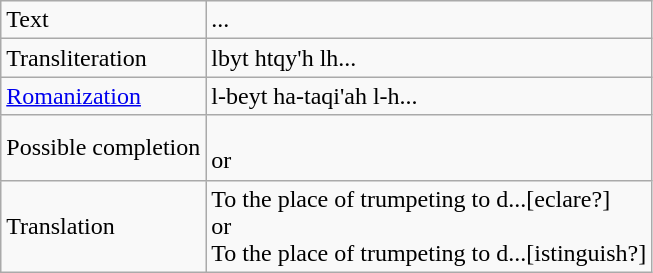<table class="wikitable">
<tr>
<td>Text</td>
<td>...</td>
</tr>
<tr>
<td>Transliteration</td>
<td>lbyt htqy'h lh...</td>
</tr>
<tr>
<td><a href='#'>Romanization</a></td>
<td>l-beyt ha-taqi'ah l-h...</td>
</tr>
<tr>
<td>Possible completion</td>
<td> <br> or <br> </td>
</tr>
<tr>
<td>Translation</td>
<td>To the place of trumpeting to d...[eclare?] <br> or <br>  To the place of trumpeting to d...[istinguish?]</td>
</tr>
</table>
